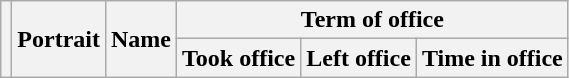<table class="wikitable" style="text-align:center;">
<tr>
<th rowspan=2></th>
<th rowspan=2>Portrait</th>
<th rowspan=2>Name<br></th>
<th colspan=3>Term of office</th>
</tr>
<tr>
<th>Took office</th>
<th>Left office</th>
<th>Time in office<br>
</th>
</tr>
</table>
